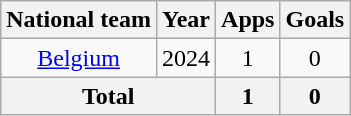<table class=wikitable style=text-align:center>
<tr>
<th>National team</th>
<th>Year</th>
<th>Apps</th>
<th>Goals</th>
</tr>
<tr>
<td><a href='#'>Belgium</a></td>
<td>2024</td>
<td>1</td>
<td>0</td>
</tr>
<tr>
<th colspan="2">Total</th>
<th>1</th>
<th>0</th>
</tr>
</table>
